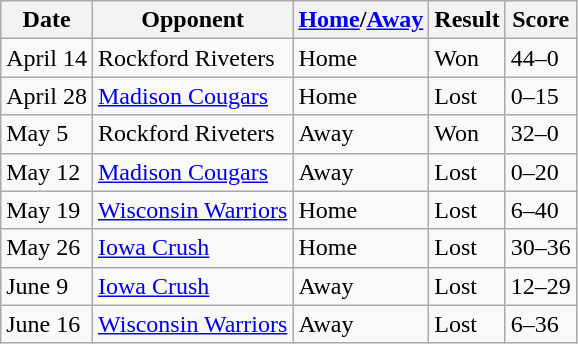<table class="wikitable">
<tr>
<th>Date</th>
<th>Opponent</th>
<th><a href='#'>Home</a>/<a href='#'>Away</a></th>
<th>Result</th>
<th>Score</th>
</tr>
<tr>
<td>April 14</td>
<td>Rockford Riveters</td>
<td>Home</td>
<td>Won</td>
<td>44–0</td>
</tr>
<tr>
<td>April 28</td>
<td><a href='#'>Madison Cougars</a></td>
<td>Home</td>
<td>Lost</td>
<td>0–15</td>
</tr>
<tr>
<td>May 5</td>
<td>Rockford Riveters</td>
<td>Away</td>
<td>Won</td>
<td>32–0</td>
</tr>
<tr>
<td>May 12</td>
<td><a href='#'>Madison Cougars</a></td>
<td>Away</td>
<td>Lost</td>
<td>0–20</td>
</tr>
<tr>
<td>May 19</td>
<td><a href='#'>Wisconsin Warriors</a></td>
<td>Home</td>
<td>Lost</td>
<td>6–40</td>
</tr>
<tr>
<td>May 26</td>
<td><a href='#'>Iowa Crush</a></td>
<td>Home</td>
<td>Lost</td>
<td>30–36</td>
</tr>
<tr>
<td>June 9</td>
<td><a href='#'>Iowa Crush</a></td>
<td>Away</td>
<td>Lost</td>
<td>12–29</td>
</tr>
<tr>
<td>June 16</td>
<td><a href='#'>Wisconsin Warriors</a></td>
<td>Away</td>
<td>Lost</td>
<td>6–36</td>
</tr>
</table>
